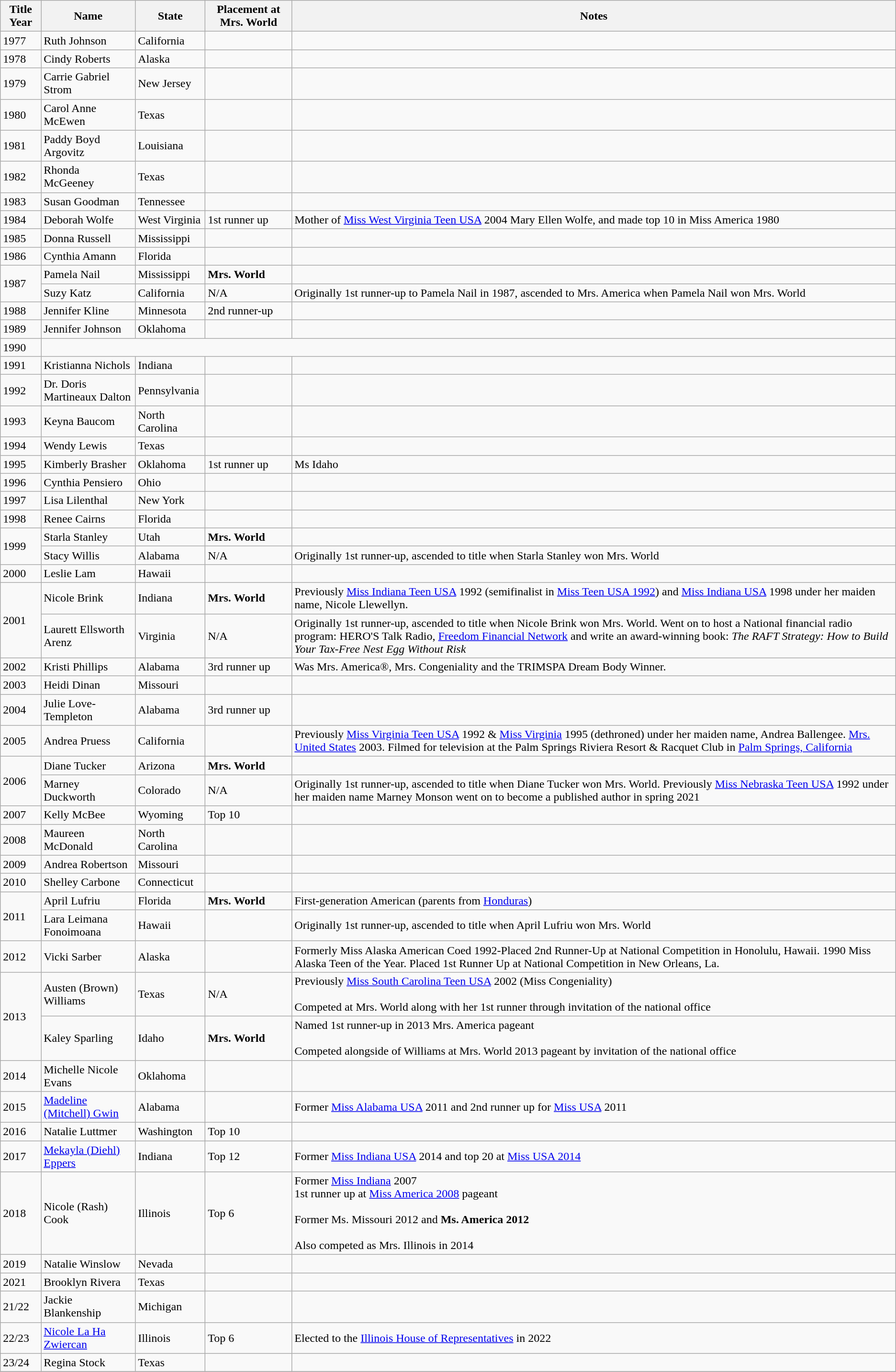<table class="wikitable sortable">
<tr>
<th>Title Year</th>
<th>Name</th>
<th>State</th>
<th>Placement at Mrs. World</th>
<th>Notes</th>
</tr>
<tr>
<td>1977</td>
<td>Ruth Johnson</td>
<td> California</td>
<td></td>
<td></td>
</tr>
<tr>
<td>1978</td>
<td>Cindy Roberts</td>
<td> Alaska</td>
<td></td>
<td></td>
</tr>
<tr>
<td>1979</td>
<td>Carrie Gabriel Strom</td>
<td> New Jersey</td>
<td></td>
<td></td>
</tr>
<tr>
<td>1980</td>
<td>Carol Anne McEwen</td>
<td> Texas</td>
<td></td>
<td></td>
</tr>
<tr>
<td>1981</td>
<td>Paddy Boyd Argovitz</td>
<td> Louisiana</td>
<td></td>
<td></td>
</tr>
<tr>
<td>1982</td>
<td>Rhonda McGeeney</td>
<td> Texas</td>
<td></td>
<td></td>
</tr>
<tr>
<td>1983</td>
<td>Susan Goodman</td>
<td> Tennessee</td>
<td></td>
<td></td>
</tr>
<tr>
<td>1984</td>
<td>Deborah Wolfe</td>
<td> West Virginia</td>
<td>1st runner up</td>
<td>Mother of <a href='#'>Miss West Virginia Teen USA</a> 2004 Mary Ellen Wolfe, and made top 10 in Miss America 1980</td>
</tr>
<tr>
<td>1985</td>
<td>Donna Russell</td>
<td> Mississippi</td>
<td></td>
<td></td>
</tr>
<tr>
<td>1986</td>
<td>Cynthia Amann</td>
<td> Florida</td>
<td></td>
<td></td>
</tr>
<tr>
<td rowspan=2>1987</td>
<td>Pamela Nail</td>
<td> Mississippi</td>
<td><strong>Mrs. World</strong></td>
<td></td>
</tr>
<tr>
<td>Suzy Katz</td>
<td> California</td>
<td>N/A</td>
<td>Originally 1st runner-up to Pamela Nail in 1987, ascended to Mrs. America when Pamela Nail won Mrs. World</td>
</tr>
<tr>
<td>1988</td>
<td>Jennifer Kline</td>
<td> Minnesota</td>
<td>2nd runner-up</td>
<td></td>
</tr>
<tr>
<td>1989</td>
<td>Jennifer Johnson</td>
<td> Oklahoma</td>
<td></td>
<td></td>
</tr>
<tr>
<td>1990</td>
<td Colspan= "8"></td>
</tr>
<tr>
<td>1991</td>
<td>Kristianna Nichols</td>
<td> Indiana</td>
<td></td>
<td></td>
</tr>
<tr>
<td>1992</td>
<td>Dr. Doris Martineaux Dalton</td>
<td> Pennsylvania</td>
<td></td>
<td></td>
</tr>
<tr>
<td>1993</td>
<td>Keyna Baucom</td>
<td> North Carolina</td>
<td></td>
<td></td>
</tr>
<tr>
<td>1994</td>
<td>Wendy Lewis</td>
<td> Texas</td>
<td></td>
<td></td>
</tr>
<tr>
<td>1995</td>
<td>Kimberly Brasher</td>
<td> Oklahoma</td>
<td>1st runner up</td>
<td>Ms Idaho</td>
</tr>
<tr>
<td>1996</td>
<td>Cynthia Pensiero</td>
<td> Ohio</td>
<td></td>
<td></td>
</tr>
<tr>
<td>1997</td>
<td>Lisa Lilenthal</td>
<td> New York</td>
<td></td>
<td></td>
</tr>
<tr>
<td>1998</td>
<td>Renee Cairns</td>
<td> Florida</td>
<td></td>
<td></td>
</tr>
<tr>
<td rowspan=2>1999</td>
<td>Starla Stanley</td>
<td> Utah</td>
<td><strong>Mrs. World</strong></td>
<td></td>
</tr>
<tr>
<td>Stacy Willis</td>
<td> Alabama</td>
<td>N/A</td>
<td>Originally 1st runner-up, ascended to title when Starla Stanley won Mrs. World</td>
</tr>
<tr>
<td>2000</td>
<td>Leslie Lam</td>
<td> Hawaii</td>
<td></td>
<td></td>
</tr>
<tr>
<td rowspan=2>2001</td>
<td>Nicole Brink</td>
<td> Indiana</td>
<td><strong>Mrs. World</strong></td>
<td>Previously <a href='#'>Miss Indiana Teen USA</a> 1992 (semifinalist in <a href='#'>Miss Teen USA 1992</a>) and <a href='#'>Miss Indiana USA</a> 1998 under her maiden name, Nicole Llewellyn.</td>
</tr>
<tr>
<td>Laurett Ellsworth Arenz</td>
<td> Virginia</td>
<td>N/A</td>
<td>Originally 1st runner-up, ascended to title when Nicole Brink won Mrs. World. Went on to host a National financial radio program: HERO'S Talk Radio, <a href='#'>Freedom Financial Network</a>  and write an award-winning book: <em>The RAFT Strategy: How to Build Your Tax-Free Nest Egg Without Risk</em></td>
</tr>
<tr>
<td>2002</td>
<td>Kristi Phillips</td>
<td> Alabama</td>
<td>3rd runner up</td>
<td>Was Mrs. America®, Mrs. Congeniality and the TRIMSPA Dream Body Winner.</td>
</tr>
<tr>
<td>2003</td>
<td>Heidi Dinan</td>
<td> Missouri</td>
<td></td>
<td></td>
</tr>
<tr>
<td>2004</td>
<td>Julie Love-Templeton</td>
<td> Alabama</td>
<td>3rd runner up</td>
<td></td>
</tr>
<tr>
<td>2005</td>
<td>Andrea Pruess</td>
<td> California</td>
<td></td>
<td>Previously <a href='#'>Miss Virginia Teen USA</a> 1992 & <a href='#'>Miss Virginia</a> 1995 (dethroned) under her maiden name, Andrea Ballengee.  <a href='#'>Mrs. United States</a> 2003. Filmed for television at the Palm Springs Riviera Resort & Racquet Club in <a href='#'>Palm Springs, California</a></td>
</tr>
<tr>
<td rowspan=2>2006</td>
<td>Diane Tucker</td>
<td> Arizona</td>
<td><strong>Mrs. World</strong></td>
<td></td>
</tr>
<tr>
<td>Marney Duckworth</td>
<td> Colorado</td>
<td>N/A</td>
<td>Originally 1st runner-up, ascended to title when Diane Tucker won Mrs. World. Previously <a href='#'>Miss Nebraska Teen USA</a> 1992 under her maiden name Marney Monson went on to become a published author in spring 2021</td>
</tr>
<tr>
<td>2007</td>
<td>Kelly McBee</td>
<td> Wyoming</td>
<td>Top 10</td>
<td></td>
</tr>
<tr>
<td>2008</td>
<td>Maureen McDonald</td>
<td> North Carolina</td>
<td></td>
<td></td>
</tr>
<tr>
<td>2009</td>
<td>Andrea Robertson</td>
<td> Missouri</td>
<td></td>
<td></td>
</tr>
<tr>
<td>2010</td>
<td>Shelley Carbone</td>
<td> Connecticut</td>
<td></td>
<td></td>
</tr>
<tr>
<td rowspan=2>2011</td>
<td>April Lufriu</td>
<td> Florida</td>
<td><strong>Mrs. World</strong></td>
<td>First-generation American (parents from <a href='#'>Honduras</a>)</td>
</tr>
<tr>
<td>Lara Leimana Fonoimoana</td>
<td> Hawaii</td>
<td></td>
<td>Originally 1st runner-up, ascended to title when April Lufriu won Mrs. World</td>
</tr>
<tr>
<td>2012</td>
<td>Vicki Sarber</td>
<td> Alaska</td>
<td></td>
<td>Formerly Miss Alaska American Coed 1992-Placed 2nd Runner-Up at National Competition in Honolulu, Hawaii. 1990 Miss Alaska Teen of the Year. Placed 1st Runner Up at National Competition in New Orleans, La.</td>
</tr>
<tr>
<td rowspan=2>2013</td>
<td>Austen (Brown) Williams</td>
<td> Texas</td>
<td>N/A</td>
<td>Previously <a href='#'>Miss South Carolina Teen USA</a> 2002 (Miss Congeniality)<br><br>Competed at Mrs. World along with her 1st runner through invitation of the national office </td>
</tr>
<tr>
<td>Kaley Sparling</td>
<td> Idaho</td>
<td><strong>Mrs. World</strong></td>
<td>Named 1st runner-up in 2013 Mrs. America pageant<br><br> Competed alongside of  Williams at Mrs. World 2013 pageant by invitation of the national office </td>
</tr>
<tr>
<td>2014</td>
<td>Michelle Nicole Evans</td>
<td> Oklahoma</td>
<td></td>
<td></td>
</tr>
<tr>
<td>2015</td>
<td><a href='#'>Madeline (Mitchell) Gwin</a></td>
<td> Alabama</td>
<td></td>
<td>Former <a href='#'>Miss Alabama USA</a> 2011 and 2nd runner up for <a href='#'>Miss USA</a> 2011</td>
</tr>
<tr>
<td>2016</td>
<td>Natalie Luttmer</td>
<td> Washington</td>
<td>Top 10</td>
<td></td>
</tr>
<tr>
<td>2017</td>
<td><a href='#'>Mekayla (Diehl) Eppers</a></td>
<td> Indiana</td>
<td>Top 12</td>
<td>Former <a href='#'>Miss Indiana USA</a> 2014 and top 20 at <a href='#'>Miss USA 2014</a></td>
</tr>
<tr>
<td>2018</td>
<td>Nicole (Rash) Cook</td>
<td> Illinois</td>
<td>Top 6</td>
<td>Former <a href='#'>Miss Indiana</a> 2007<br>1st runner up at <a href='#'>Miss America 2008</a> pageant<br><br>Former  Ms. Missouri 2012 and <strong>Ms. America 2012</strong><br><br>Also competed as Mrs. Illinois in 2014</td>
</tr>
<tr>
<td>2019</td>
<td>Natalie Winslow</td>
<td> Nevada</td>
<td></td>
<td></td>
</tr>
<tr>
<td>2021</td>
<td>Brooklyn Rivera</td>
<td> Texas</td>
<td></td>
<td></td>
</tr>
<tr>
<td>21/22</td>
<td>Jackie Blankenship</td>
<td> Michigan</td>
<td></td>
<td></td>
</tr>
<tr>
<td>22/23</td>
<td><a href='#'>Nicole La Ha Zwiercan</a></td>
<td> Illinois</td>
<td>Top 6</td>
<td>Elected to the <a href='#'>Illinois House of Representatives</a> in 2022</td>
</tr>
<tr>
<td>23/24</td>
<td>Regina Stock</td>
<td> Texas</td>
<td></td>
<td></td>
</tr>
<tr>
</tr>
</table>
